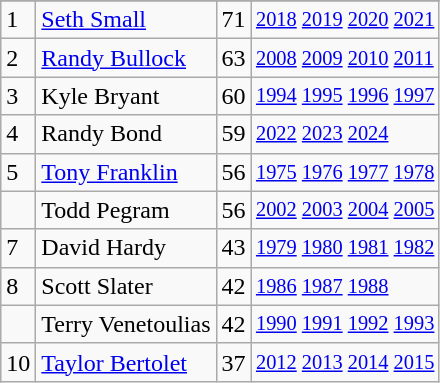<table class="wikitable">
<tr>
</tr>
<tr>
<td>1</td>
<td><a href='#'>Seth Small</a></td>
<td>71</td>
<td style="font-size:85%;"><a href='#'>2018</a> <a href='#'>2019</a> <a href='#'>2020</a> <a href='#'>2021</a></td>
</tr>
<tr>
<td>2</td>
<td><a href='#'>Randy Bullock</a></td>
<td>63</td>
<td style="font-size:85%;"><a href='#'>2008</a> <a href='#'>2009</a> <a href='#'>2010</a> <a href='#'>2011</a></td>
</tr>
<tr>
<td>3</td>
<td>Kyle Bryant</td>
<td>60</td>
<td style="font-size:85%;"><a href='#'>1994</a> <a href='#'>1995</a> <a href='#'>1996</a> <a href='#'>1997</a></td>
</tr>
<tr>
<td>4</td>
<td>Randy Bond</td>
<td>59</td>
<td style="font-size:85%;"><a href='#'>2022</a> <a href='#'>2023</a> <a href='#'>2024</a></td>
</tr>
<tr>
<td>5</td>
<td><a href='#'>Tony Franklin</a></td>
<td>56</td>
<td style="font-size:85%;"><a href='#'>1975</a> <a href='#'>1976</a> <a href='#'>1977</a> <a href='#'>1978</a></td>
</tr>
<tr>
<td></td>
<td>Todd Pegram</td>
<td>56</td>
<td style="font-size:85%;"><a href='#'>2002</a> <a href='#'>2003</a> <a href='#'>2004</a> <a href='#'>2005</a></td>
</tr>
<tr>
<td>7</td>
<td>David Hardy</td>
<td>43</td>
<td style="font-size:85%;"><a href='#'>1979</a> <a href='#'>1980</a> <a href='#'>1981</a> <a href='#'>1982</a></td>
</tr>
<tr>
<td>8</td>
<td>Scott Slater</td>
<td>42</td>
<td style="font-size:85%;"><a href='#'>1986</a> <a href='#'>1987</a> <a href='#'>1988</a></td>
</tr>
<tr>
<td></td>
<td>Terry Venetoulias</td>
<td>42</td>
<td style="font-size:85%;"><a href='#'>1990</a> <a href='#'>1991</a> <a href='#'>1992</a> <a href='#'>1993</a></td>
</tr>
<tr>
<td>10</td>
<td><a href='#'>Taylor Bertolet</a></td>
<td>37</td>
<td style="font-size:85%;"><a href='#'>2012</a> <a href='#'>2013</a> <a href='#'>2014</a> <a href='#'>2015</a></td>
</tr>
</table>
